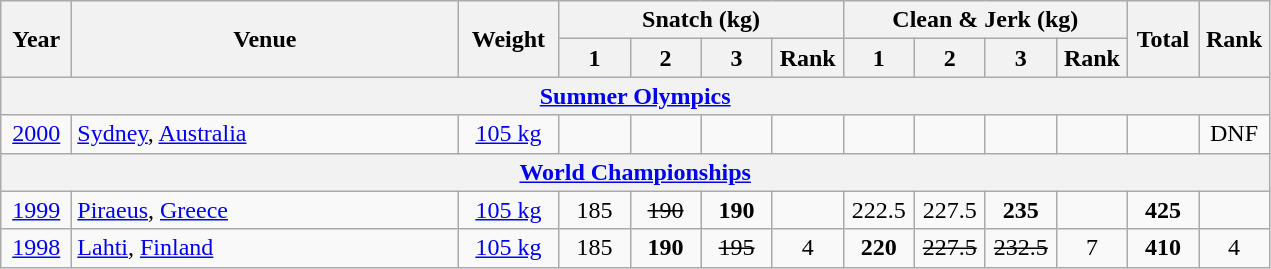<table class = "wikitable" style="text-align:center;">
<tr>
<th rowspan=2 width=40>Year</th>
<th rowspan=2 width=250>Venue</th>
<th rowspan=2 width=60>Weight</th>
<th colspan=4>Snatch (kg)</th>
<th colspan=4>Clean & Jerk (kg)</th>
<th rowspan=2 width=40>Total</th>
<th rowspan=2 width=40>Rank</th>
</tr>
<tr>
<th width=40>1</th>
<th width=40>2</th>
<th width=40>3</th>
<th width=40>Rank</th>
<th width=40>1</th>
<th width=40>2</th>
<th width=40>3</th>
<th width=40>Rank</th>
</tr>
<tr>
<th colspan=13><a href='#'>Summer Olympics</a></th>
</tr>
<tr>
<td><a href='#'>2000</a></td>
<td align=left> <a href='#'>Sydney</a>, <a href='#'>Australia</a></td>
<td><a href='#'>105 kg</a></td>
<td></td>
<td></td>
<td></td>
<td></td>
<td></td>
<td></td>
<td></td>
<td></td>
<td></td>
<td>DNF</td>
</tr>
<tr>
<th colspan=13><a href='#'>World Championships</a></th>
</tr>
<tr>
<td><a href='#'>1999</a></td>
<td align=left> <a href='#'>Piraeus</a>, <a href='#'>Greece</a></td>
<td><a href='#'>105 kg</a></td>
<td>185</td>
<td><s>190</s></td>
<td><strong>190</strong></td>
<td></td>
<td>222.5</td>
<td>227.5</td>
<td><strong>235</strong></td>
<td></td>
<td><strong>425</strong></td>
<td></td>
</tr>
<tr>
<td><a href='#'>1998</a></td>
<td align=left> <a href='#'>Lahti</a>, <a href='#'>Finland</a></td>
<td><a href='#'>105 kg</a></td>
<td>185</td>
<td><strong>190</strong></td>
<td><s>195</s></td>
<td>4</td>
<td><strong>220</strong></td>
<td><s>227.5</s></td>
<td><s>232.5</s></td>
<td>7</td>
<td><strong>410</strong></td>
<td>4</td>
</tr>
</table>
